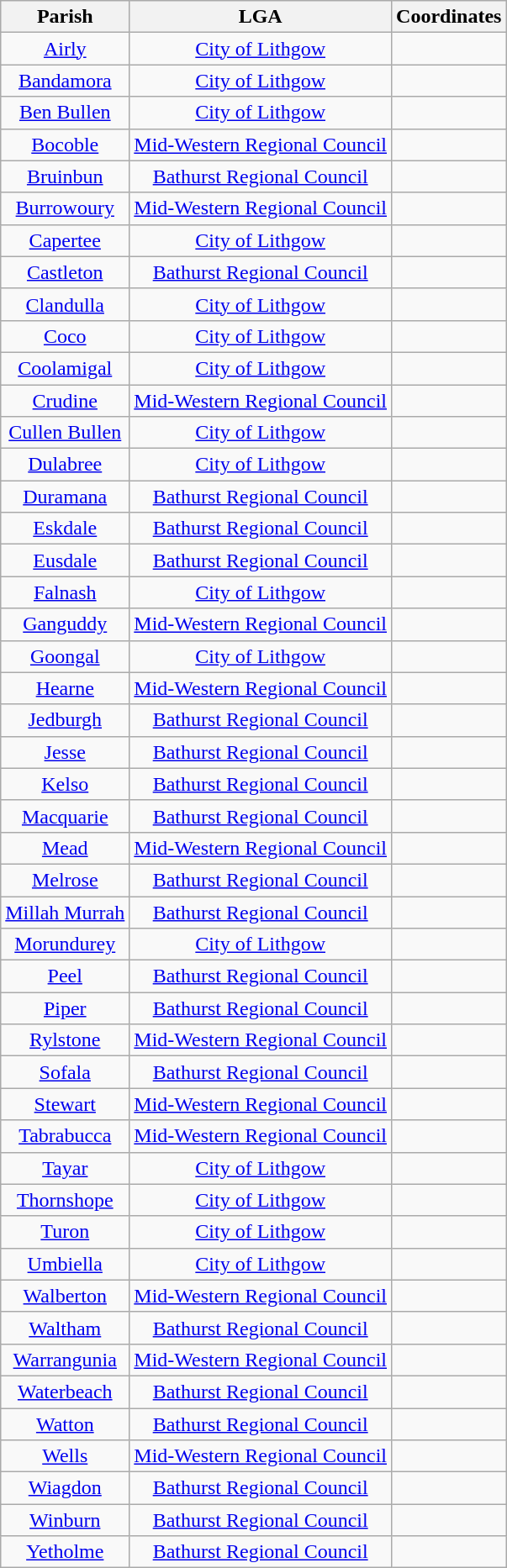<table class="wikitable" style="text-align:center">
<tr>
<th>Parish</th>
<th>LGA</th>
<th>Coordinates</th>
</tr>
<tr>
<td><a href='#'>Airly</a></td>
<td><a href='#'>City of Lithgow</a></td>
<td></td>
</tr>
<tr>
<td><a href='#'>Bandamora</a></td>
<td><a href='#'>City of Lithgow</a></td>
<td></td>
</tr>
<tr>
<td><a href='#'>Ben Bullen</a></td>
<td><a href='#'>City of Lithgow</a></td>
<td></td>
</tr>
<tr>
<td><a href='#'>Bocoble</a></td>
<td><a href='#'>Mid-Western Regional Council</a></td>
<td></td>
</tr>
<tr>
<td><a href='#'>Bruinbun</a></td>
<td><a href='#'>Bathurst Regional Council</a></td>
<td></td>
</tr>
<tr>
<td><a href='#'>Burrowoury</a></td>
<td><a href='#'>Mid-Western Regional Council</a></td>
<td></td>
</tr>
<tr>
<td><a href='#'>Capertee</a></td>
<td><a href='#'>City of Lithgow</a></td>
<td></td>
</tr>
<tr>
<td><a href='#'>Castleton</a></td>
<td><a href='#'>Bathurst Regional Council</a></td>
<td></td>
</tr>
<tr>
<td><a href='#'>Clandulla</a></td>
<td><a href='#'>City of Lithgow</a></td>
<td></td>
</tr>
<tr>
<td><a href='#'>Coco</a></td>
<td><a href='#'>City of Lithgow</a></td>
<td></td>
</tr>
<tr>
<td><a href='#'>Coolamigal</a></td>
<td><a href='#'>City of Lithgow</a></td>
<td></td>
</tr>
<tr>
<td><a href='#'>Crudine</a></td>
<td><a href='#'>Mid-Western Regional Council</a></td>
<td></td>
</tr>
<tr>
<td><a href='#'>Cullen Bullen</a></td>
<td><a href='#'>City of Lithgow</a></td>
<td></td>
</tr>
<tr>
<td><a href='#'>Dulabree</a></td>
<td><a href='#'>City of Lithgow</a></td>
<td></td>
</tr>
<tr>
<td><a href='#'>Duramana</a></td>
<td><a href='#'>Bathurst Regional Council</a></td>
<td></td>
</tr>
<tr>
<td><a href='#'>Eskdale</a></td>
<td><a href='#'>Bathurst Regional Council</a></td>
<td></td>
</tr>
<tr>
<td><a href='#'>Eusdale</a></td>
<td><a href='#'>Bathurst Regional Council</a></td>
<td></td>
</tr>
<tr>
<td><a href='#'>Falnash</a></td>
<td><a href='#'>City of Lithgow</a></td>
<td></td>
</tr>
<tr>
<td><a href='#'>Ganguddy</a></td>
<td><a href='#'>Mid-Western Regional Council</a></td>
<td></td>
</tr>
<tr>
<td><a href='#'>Goongal</a></td>
<td><a href='#'>City of Lithgow</a></td>
<td></td>
</tr>
<tr>
<td><a href='#'>Hearne</a></td>
<td><a href='#'>Mid-Western Regional Council</a></td>
<td></td>
</tr>
<tr>
<td><a href='#'>Jedburgh</a></td>
<td><a href='#'>Bathurst Regional Council</a></td>
<td></td>
</tr>
<tr>
<td><a href='#'>Jesse</a></td>
<td><a href='#'>Bathurst Regional Council</a></td>
<td></td>
</tr>
<tr>
<td><a href='#'>Kelso</a></td>
<td><a href='#'>Bathurst Regional Council</a></td>
<td></td>
</tr>
<tr>
<td><a href='#'>Macquarie</a></td>
<td><a href='#'>Bathurst Regional Council</a></td>
<td></td>
</tr>
<tr>
<td><a href='#'>Mead</a></td>
<td><a href='#'>Mid-Western Regional Council</a></td>
<td></td>
</tr>
<tr>
<td><a href='#'>Melrose</a></td>
<td><a href='#'>Bathurst Regional Council</a></td>
<td></td>
</tr>
<tr>
<td><a href='#'>Millah Murrah</a></td>
<td><a href='#'>Bathurst Regional Council</a></td>
<td></td>
</tr>
<tr>
<td><a href='#'>Morundurey</a></td>
<td><a href='#'>City of Lithgow</a></td>
<td></td>
</tr>
<tr>
<td><a href='#'>Peel</a></td>
<td><a href='#'>Bathurst Regional Council</a></td>
<td></td>
</tr>
<tr>
<td><a href='#'>Piper</a></td>
<td><a href='#'>Bathurst Regional Council</a></td>
<td></td>
</tr>
<tr>
<td><a href='#'>Rylstone</a></td>
<td><a href='#'>Mid-Western Regional Council</a></td>
<td></td>
</tr>
<tr>
<td><a href='#'>Sofala</a></td>
<td><a href='#'>Bathurst Regional Council</a></td>
<td></td>
</tr>
<tr>
<td><a href='#'>Stewart</a></td>
<td><a href='#'>Mid-Western Regional Council</a></td>
<td></td>
</tr>
<tr>
<td><a href='#'>Tabrabucca</a></td>
<td><a href='#'>Mid-Western Regional Council</a></td>
<td></td>
</tr>
<tr>
<td><a href='#'>Tayar</a></td>
<td><a href='#'>City of Lithgow</a></td>
<td></td>
</tr>
<tr>
<td><a href='#'>Thornshope</a></td>
<td><a href='#'>City of Lithgow</a></td>
<td></td>
</tr>
<tr>
<td><a href='#'>Turon</a></td>
<td><a href='#'>City of Lithgow</a></td>
<td></td>
</tr>
<tr>
<td><a href='#'>Umbiella</a></td>
<td><a href='#'>City of Lithgow</a></td>
<td></td>
</tr>
<tr>
<td><a href='#'>Walberton</a></td>
<td><a href='#'>Mid-Western Regional Council</a></td>
<td></td>
</tr>
<tr>
<td><a href='#'>Waltham</a></td>
<td><a href='#'>Bathurst Regional Council</a></td>
<td></td>
</tr>
<tr>
<td><a href='#'>Warrangunia</a></td>
<td><a href='#'>Mid-Western Regional Council</a></td>
<td></td>
</tr>
<tr>
<td><a href='#'>Waterbeach</a></td>
<td><a href='#'>Bathurst Regional Council</a></td>
<td></td>
</tr>
<tr>
<td><a href='#'>Watton</a></td>
<td><a href='#'>Bathurst Regional Council</a></td>
<td></td>
</tr>
<tr>
<td><a href='#'>Wells</a></td>
<td><a href='#'>Mid-Western Regional Council</a></td>
<td></td>
</tr>
<tr>
<td><a href='#'>Wiagdon</a></td>
<td><a href='#'>Bathurst Regional Council</a></td>
<td></td>
</tr>
<tr>
<td><a href='#'>Winburn</a></td>
<td><a href='#'>Bathurst Regional Council</a></td>
<td></td>
</tr>
<tr>
<td><a href='#'>Yetholme</a></td>
<td><a href='#'>Bathurst Regional Council</a></td>
<td></td>
</tr>
</table>
